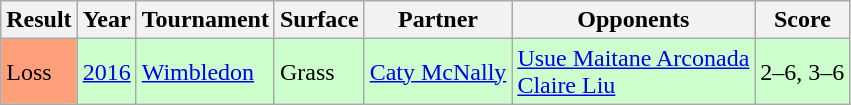<table class="sortable wikitable">
<tr>
<th>Result</th>
<th>Year</th>
<th>Tournament</th>
<th>Surface</th>
<th>Partner</th>
<th>Opponents</th>
<th class="unsortable">Score</th>
</tr>
<tr style="background:#CCFFCC;">
<td bgcolor="FFA07A">Loss</td>
<td><a href='#'>2016</a></td>
<td><a href='#'>Wimbledon</a></td>
<td>Grass</td>
<td> <a href='#'>Caty McNally</a></td>
<td> <a href='#'>Usue Maitane Arconada</a> <br>  <a href='#'>Claire Liu</a></td>
<td>2–6, 3–6</td>
</tr>
</table>
